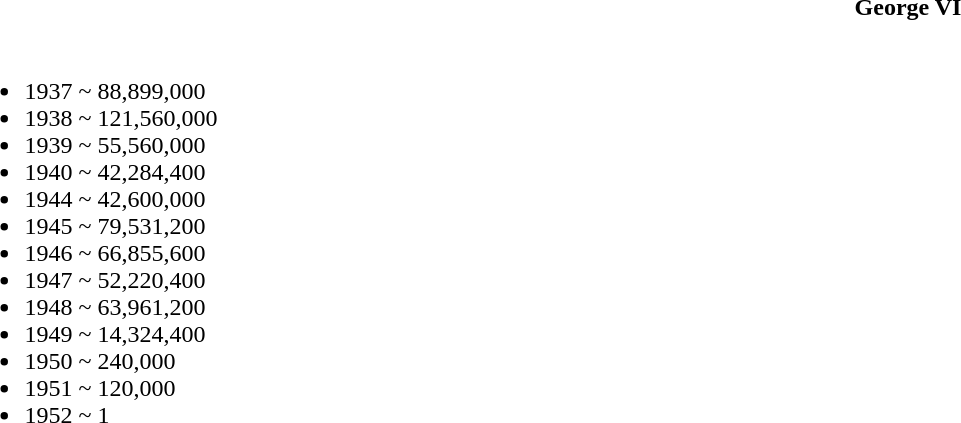<table class="toccolours collapsible" style="width:100%; background:inherit">
<tr>
<th>George VI</th>
</tr>
<tr>
<td><br><ul><li>1937 ~ 88,899,000</li><li>1938 ~ 121,560,000</li><li>1939 ~ 55,560,000</li><li>1940 ~ 42,284,400</li><li>1944 ~ 42,600,000</li><li>1945 ~ 79,531,200</li><li>1946 ~ 66,855,600</li><li>1947 ~ 52,220,400</li><li>1948 ~ 63,961,200</li><li>1949 ~ 14,324,400</li><li>1950 ~ 240,000</li><li>1951 ~ 120,000</li><li>1952 ~ 1</li></ul></td>
</tr>
</table>
